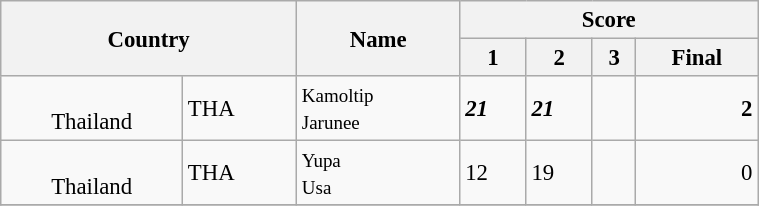<table class="wikitable" style="font-size: 95%;" width=40%>
<tr>
<th rowspan=2; colspan=2>Country</th>
<th rowspan=2>Name</th>
<th colspan=4>Score</th>
</tr>
<tr>
<th>1</th>
<th>2</th>
<th>3</th>
<th>Final</th>
</tr>
<tr>
<td align="center"><br>Thailand</td>
<td>THA</td>
<td><small>Kamoltip<br>Jarunee</small></td>
<td><strong><em>21</em></strong></td>
<td><strong><em>21</em></strong></td>
<td></td>
<td align="right"><strong>2</strong></td>
</tr>
<tr>
<td align="center"><br>Thailand</td>
<td>THA</td>
<td><small>Yupa<br>Usa</small></td>
<td>12</td>
<td>19</td>
<td></td>
<td align="right">0</td>
</tr>
<tr>
</tr>
</table>
